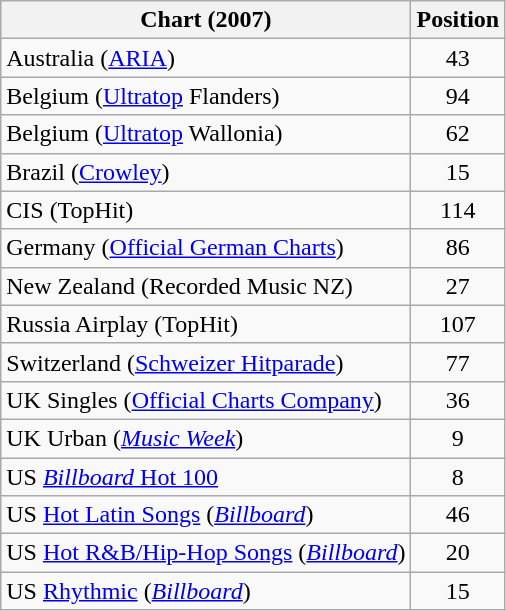<table class="wikitable plainrowheaders sortable">
<tr>
<th>Chart (2007)</th>
<th>Position</th>
</tr>
<tr>
<td>Australia (<a href='#'>ARIA</a>)</td>
<td style="text-align:center;">43</td>
</tr>
<tr>
<td>Belgium (<a href='#'>Ultratop</a> Flanders)</td>
<td style="text-align:center;">94</td>
</tr>
<tr>
<td>Belgium (<a href='#'>Ultratop</a> Wallonia)</td>
<td style="text-align:center;">62</td>
</tr>
<tr>
<td>Brazil (<a href='#'>Crowley</a>)</td>
<td style="text-align:center;">15</td>
</tr>
<tr>
<td>CIS (TopHit)</td>
<td style="text-align:center;">114</td>
</tr>
<tr>
<td>Germany (<a href='#'>Official German Charts</a>)</td>
<td style="text-align:center;">86</td>
</tr>
<tr>
<td>New Zealand (Recorded Music NZ)</td>
<td align="center">27</td>
</tr>
<tr>
<td>Russia Airplay (TopHit)</td>
<td style="text-align:center;">107</td>
</tr>
<tr>
<td>Switzerland (<a href='#'>Schweizer Hitparade</a>)</td>
<td style="text-align:center;">77</td>
</tr>
<tr>
<td>UK Singles (<a href='#'>Official Charts Company</a>)</td>
<td style="text-align:center;">36</td>
</tr>
<tr>
<td>UK Urban (<em><a href='#'>Music Week</a></em>)</td>
<td align="center">9</td>
</tr>
<tr>
<td>US <a href='#'><em>Billboard</em> Hot 100</a></td>
<td style="text-align:center;">8</td>
</tr>
<tr>
<td>US <a href='#'>Hot Latin Songs</a> (<em><a href='#'>Billboard</a></em>)</td>
<td style="text-align:center;">46</td>
</tr>
<tr>
<td>US <a href='#'>Hot R&B/Hip-Hop Songs</a> (<em><a href='#'>Billboard</a></em>)</td>
<td style="text-align:center;">20</td>
</tr>
<tr>
<td>US <a href='#'>Rhythmic</a> (<em><a href='#'>Billboard</a></em>)</td>
<td style="text-align:center;">15</td>
</tr>
</table>
